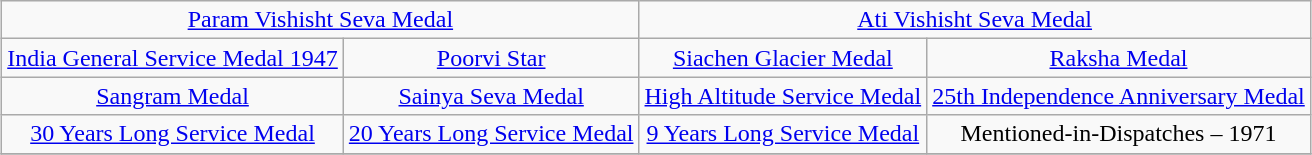<table class="wikitable" style="margin:1em auto; text-align:center;">
<tr>
<td colspan="2"><a href='#'>Param Vishisht Seva Medal</a></td>
<td colspan="2"><a href='#'>Ati Vishisht Seva Medal</a></td>
</tr>
<tr>
<td><a href='#'>India General Service Medal 1947</a></td>
<td><a href='#'>Poorvi Star</a></td>
<td><a href='#'>Siachen Glacier Medal</a></td>
<td><a href='#'>Raksha Medal</a></td>
</tr>
<tr>
<td><a href='#'>Sangram Medal</a></td>
<td><a href='#'>Sainya Seva Medal</a></td>
<td><a href='#'>High Altitude Service Medal</a></td>
<td><a href='#'>25th Independence Anniversary Medal</a></td>
</tr>
<tr>
<td><a href='#'>30 Years Long Service Medal</a></td>
<td><a href='#'>20 Years Long Service Medal</a></td>
<td><a href='#'>9 Years Long Service Medal</a></td>
<td>Mentioned-in-Dispatches – 1971</td>
</tr>
<tr>
</tr>
</table>
